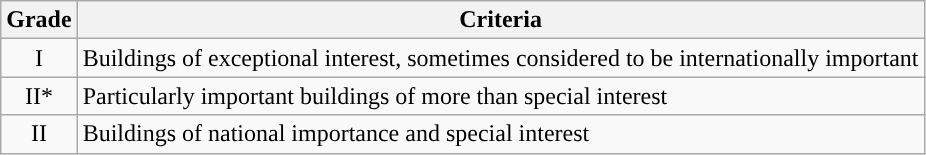<table class="wikitable">
<tr>
<th>Grade</th>
<th>Criteria</th>
</tr>
<tr>
<td align="center" >I</td>
<td>Buildings of exceptional interest, sometimes considered to be internationally important</td>
</tr>
<tr>
<td align="center" >II*</td>
<td>Particularly important buildings of more than special interest</td>
</tr>
<tr>
<td align="center" >II</td>
<td>Buildings of national importance and special interest</td>
</tr>
</table>
